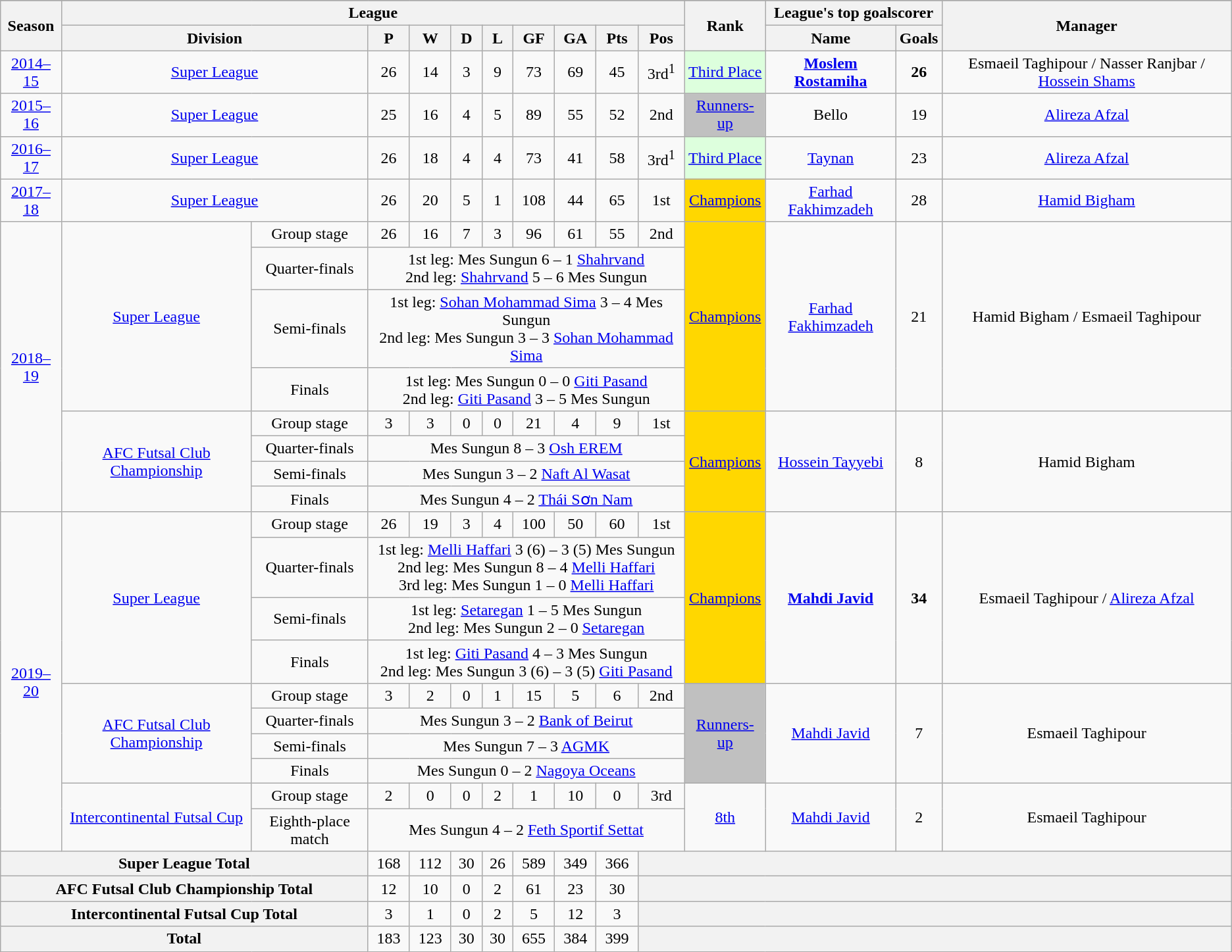<table class="wikitable" style="text-align: center">
<tr>
</tr>
<tr>
<th rowspan=2>Season</th>
<th colspan=10>League</th>
<th rowspan=2>Rank</th>
<th colspan=2>League's top goalscorer</th>
<th rowspan=2>Manager</th>
</tr>
<tr>
<th colspan=2>Division</th>
<th>P</th>
<th>W</th>
<th>D</th>
<th>L</th>
<th>GF</th>
<th>GA</th>
<th>Pts</th>
<th>Pos</th>
<th>Name</th>
<th>Goals</th>
</tr>
<tr>
<td><a href='#'>2014–15</a></td>
<td colspan=2><a href='#'>Super League</a></td>
<td>26</td>
<td>14</td>
<td>3</td>
<td>9</td>
<td>73</td>
<td>69</td>
<td>45</td>
<td>3rd<sup>1</sup></td>
<td bgcolor=#DDFFDD><a href='#'>Third Place</a></td>
<td><strong><a href='#'>Moslem Rostamiha</a></strong></td>
<td><strong>26</strong></td>
<td>Esmaeil Taghipour / Nasser Ranjbar / <a href='#'>Hossein Shams</a></td>
</tr>
<tr>
<td><a href='#'>2015–16</a></td>
<td colspan=2><a href='#'>Super League</a></td>
<td>25</td>
<td>16</td>
<td>4</td>
<td>5</td>
<td>89</td>
<td>55</td>
<td>52</td>
<td>2nd</td>
<td bgcolor=silver><a href='#'>Runners-up</a></td>
<td>Bello</td>
<td>19</td>
<td><a href='#'>Alireza Afzal</a></td>
</tr>
<tr>
<td><a href='#'>2016–17</a></td>
<td colspan=2><a href='#'>Super League</a></td>
<td>26</td>
<td>18</td>
<td>4</td>
<td>4</td>
<td>73</td>
<td>41</td>
<td>58</td>
<td>3rd<sup>1</sup></td>
<td bgcolor=#DDFFDD><a href='#'>Third Place</a></td>
<td><a href='#'>Taynan</a></td>
<td>23</td>
<td><a href='#'>Alireza Afzal</a></td>
</tr>
<tr>
<td><a href='#'>2017–18</a></td>
<td colspan=2><a href='#'>Super League</a></td>
<td>26</td>
<td>20</td>
<td>5</td>
<td>1</td>
<td>108</td>
<td>44</td>
<td>65</td>
<td>1st</td>
<td bgcolor=gold><a href='#'>Champions</a></td>
<td><a href='#'>Farhad Fakhimzadeh</a></td>
<td>28</td>
<td><a href='#'>Hamid Bigham</a></td>
</tr>
<tr>
<td rowspan=8><a href='#'>2018–19</a></td>
<td rowspan=4><a href='#'>Super League</a></td>
<td>Group stage</td>
<td>26</td>
<td>16</td>
<td>7</td>
<td>3</td>
<td>96</td>
<td>61</td>
<td>55</td>
<td>2nd</td>
<td rowspan=4 bgcolor=gold><a href='#'>Champions</a></td>
<td rowspan=4><a href='#'>Farhad Fakhimzadeh</a></td>
<td rowspan=4>21</td>
<td rowspan=4>Hamid Bigham / Esmaeil Taghipour</td>
</tr>
<tr>
<td>Quarter-finals</td>
<td colspan=8>1st leg: Mes Sungun 6 – 1 <a href='#'>Shahrvand</a> <br> 2nd leg: <a href='#'>Shahrvand</a> 5 – 6 Mes Sungun</td>
</tr>
<tr>
<td>Semi-finals</td>
<td colspan=8>1st leg: <a href='#'>Sohan Mohammad Sima</a> 3 – 4 Mes Sungun <br> 2nd leg: Mes Sungun 3 – 3 <a href='#'>Sohan Mohammad Sima</a></td>
</tr>
<tr>
<td>Finals</td>
<td colspan=8>1st leg: Mes Sungun 0 – 0 <a href='#'>Giti Pasand</a> <br> 2nd leg: <a href='#'>Giti Pasand</a> 3 – 5 Mes Sungun</td>
</tr>
<tr>
<td rowspan=4><a href='#'>AFC Futsal Club Championship</a></td>
<td>Group stage</td>
<td>3</td>
<td>3</td>
<td>0</td>
<td>0</td>
<td>21</td>
<td>4</td>
<td>9</td>
<td>1st</td>
<td rowspan=4 bgcolor=gold><a href='#'>Champions</a></td>
<td rowspan=4><a href='#'>Hossein Tayyebi</a></td>
<td rowspan=4>8</td>
<td rowspan=4>Hamid Bigham</td>
</tr>
<tr>
<td>Quarter-finals</td>
<td colspan=8>Mes Sungun 8 – 3  <a href='#'>Osh EREM</a></td>
</tr>
<tr>
<td>Semi-finals</td>
<td colspan=8>Mes Sungun 3 – 2  <a href='#'>Naft Al Wasat</a></td>
</tr>
<tr>
<td>Finals</td>
<td colspan=8>Mes Sungun 4 – 2  <a href='#'>Thái Sơn Nam</a></td>
</tr>
<tr>
<td rowspan=10><a href='#'>2019–20</a></td>
<td rowspan=4><a href='#'>Super League</a></td>
<td>Group stage</td>
<td>26</td>
<td>19</td>
<td>3</td>
<td>4</td>
<td>100</td>
<td>50</td>
<td>60</td>
<td>1st</td>
<td rowspan=4 bgcolor=gold><a href='#'>Champions</a></td>
<td rowspan=4><strong><a href='#'>Mahdi Javid</a></strong></td>
<td rowspan=4><strong>34</strong></td>
<td rowspan=4>Esmaeil Taghipour / <a href='#'>Alireza Afzal</a></td>
</tr>
<tr>
<td>Quarter-finals</td>
<td colspan=8>1st leg: <a href='#'>Melli Haffari</a> 3 (6) – 3 (5) Mes Sungun <br> 2nd leg: Mes Sungun 8 – 4 <a href='#'>Melli Haffari</a> <br> 3rd leg: Mes Sungun 1 – 0 <a href='#'>Melli Haffari</a></td>
</tr>
<tr>
<td>Semi-finals</td>
<td colspan=8>1st leg: <a href='#'>Setaregan</a> 1 – 5 Mes Sungun <br> 2nd leg: Mes Sungun 2 – 0 <a href='#'>Setaregan</a></td>
</tr>
<tr>
<td>Finals</td>
<td colspan=8>1st leg: <a href='#'>Giti Pasand</a> 4 – 3 Mes Sungun <br> 2nd leg: Mes Sungun 3 (6) – 3 (5) <a href='#'>Giti Pasand</a></td>
</tr>
<tr>
<td rowspan=4><a href='#'>AFC Futsal Club Championship</a></td>
<td>Group stage</td>
<td>3</td>
<td>2</td>
<td>0</td>
<td>1</td>
<td>15</td>
<td>5</td>
<td>6</td>
<td>2nd</td>
<td rowspan=4 bgcolor=silver><a href='#'>Runners-up</a></td>
<td rowspan=4><a href='#'>Mahdi Javid</a></td>
<td rowspan=4>7</td>
<td rowspan=4>Esmaeil Taghipour</td>
</tr>
<tr>
<td>Quarter-finals</td>
<td colspan=8>Mes Sungun 3 – 2  <a href='#'>Bank of Beirut</a></td>
</tr>
<tr>
<td>Semi-finals</td>
<td colspan=8>Mes Sungun 7 – 3  <a href='#'>AGMK</a></td>
</tr>
<tr>
<td>Finals</td>
<td colspan=8>Mes Sungun 0 – 2  <a href='#'>Nagoya Oceans</a></td>
</tr>
<tr>
<td rowspan=2><a href='#'>Intercontinental Futsal Cup</a></td>
<td>Group stage</td>
<td>2</td>
<td>0</td>
<td>0</td>
<td>2</td>
<td>1</td>
<td>10</td>
<td>0</td>
<td>3rd</td>
<td rowspan=2><a href='#'>8th</a></td>
<td rowspan=2><a href='#'>Mahdi Javid</a></td>
<td rowspan=2>2</td>
<td rowspan=2>Esmaeil Taghipour</td>
</tr>
<tr>
<td>Eighth-place match</td>
<td colspan=8>Mes Sungun 4 – 2  <a href='#'>Feth Sportif Settat</a></td>
</tr>
<tr>
<th colspan=3>Super League Total</th>
<td>168</td>
<td>112</td>
<td>30</td>
<td>26</td>
<td>589</td>
<td>349</td>
<td>366</td>
<th colspan=6></th>
</tr>
<tr>
<th colspan=3>AFC Futsal Club Championship Total</th>
<td>12</td>
<td>10</td>
<td>0</td>
<td>2</td>
<td>61</td>
<td>23</td>
<td>30</td>
<th colspan=6></th>
</tr>
<tr>
<th colspan=3>Intercontinental Futsal Cup Total</th>
<td>3</td>
<td>1</td>
<td>0</td>
<td>2</td>
<td>5</td>
<td>12</td>
<td>3</td>
<th colspan=6></th>
</tr>
<tr>
<th colspan=3>Total</th>
<td>183</td>
<td>123</td>
<td>30</td>
<td>30</td>
<td>655</td>
<td>384</td>
<td>399</td>
<th colspan=6></th>
</tr>
</table>
